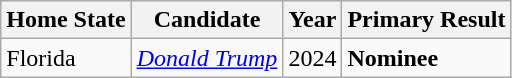<table class="wikitable sortable">
<tr>
<th bgcolor="teal">Home State</th>
<th>Candidate</th>
<th>Year</th>
<th bgcolor="teal">Primary Result</th>
</tr>
<tr>
<td> Florida</td>
<td><em><a href='#'>Donald Trump</a></em></td>
<td>2024</td>
<td><strong></strong> <strong>Nominee</strong></td>
</tr>
</table>
